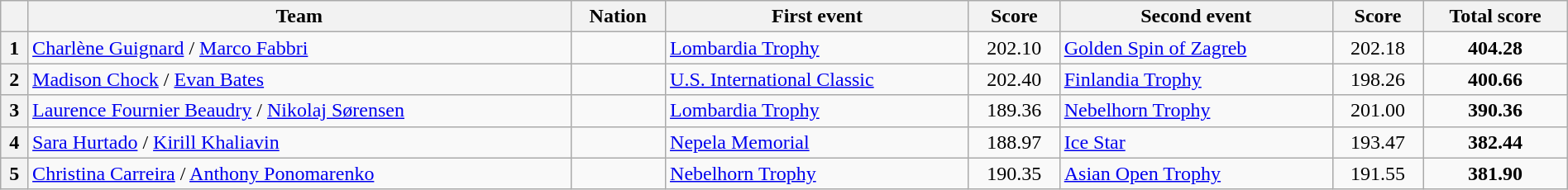<table class="wikitable unsortable" style="text-align:left; width:100%">
<tr>
<th scope="col"></th>
<th scope="col">Team</th>
<th scope="col">Nation</th>
<th scope="col">First event</th>
<th scope="col">Score</th>
<th scope="col">Second event</th>
<th scope="col">Score</th>
<th scope="col">Total score</th>
</tr>
<tr>
<th scope="row">1</th>
<td><a href='#'>Charlène Guignard</a> / <a href='#'>Marco Fabbri</a></td>
<td></td>
<td><a href='#'>Lombardia Trophy</a></td>
<td style="text-align:center">202.10</td>
<td><a href='#'>Golden Spin of Zagreb</a></td>
<td style="text-align:center">202.18</td>
<td style="text-align:center"><strong>404.28</strong></td>
</tr>
<tr>
<th scope="row">2</th>
<td><a href='#'>Madison Chock</a> / <a href='#'>Evan Bates</a></td>
<td></td>
<td><a href='#'>U.S. International Classic</a></td>
<td style="text-align:center">202.40</td>
<td><a href='#'>Finlandia Trophy</a></td>
<td style="text-align:center">198.26</td>
<td style="text-align:center"><strong>400.66</strong></td>
</tr>
<tr>
<th scope="row">3</th>
<td><a href='#'>Laurence Fournier Beaudry</a> / <a href='#'>Nikolaj Sørensen</a></td>
<td></td>
<td><a href='#'>Lombardia Trophy</a></td>
<td style="text-align:center">189.36</td>
<td><a href='#'>Nebelhorn Trophy</a></td>
<td style="text-align:center">201.00</td>
<td style="text-align:center"><strong>390.36</strong></td>
</tr>
<tr>
<th scope="row">4</th>
<td><a href='#'>Sara Hurtado</a> / <a href='#'>Kirill Khaliavin</a></td>
<td></td>
<td><a href='#'>Nepela Memorial</a></td>
<td style="text-align:center">188.97</td>
<td><a href='#'>Ice Star</a></td>
<td style="text-align:center">193.47</td>
<td style="text-align:center"><strong>382.44</strong></td>
</tr>
<tr>
<th scope="row">5</th>
<td><a href='#'>Christina Carreira</a> / <a href='#'>Anthony Ponomarenko</a></td>
<td></td>
<td><a href='#'>Nebelhorn Trophy</a></td>
<td style="text-align:center">190.35</td>
<td><a href='#'>Asian Open Trophy</a></td>
<td style="text-align:center">191.55</td>
<td style="text-align:center"><strong>381.90</strong></td>
</tr>
</table>
